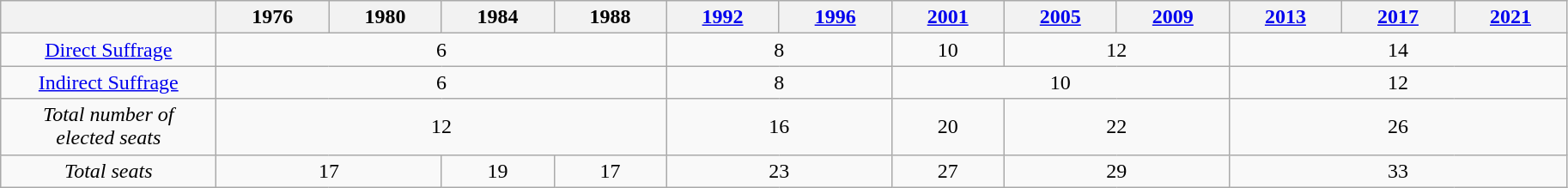<table class="wikitable" style="text-align: center;">
<tr>
<th style=width:10em></th>
<th style=width:5em>1976</th>
<th style=width:5em>1980</th>
<th style=width:5em>1984</th>
<th style=width:5em>1988</th>
<th style=width:5em><a href='#'>1992</a></th>
<th style=width:5em><a href='#'>1996</a></th>
<th style=width:5em><a href='#'>2001</a></th>
<th style=width:5em><a href='#'>2005</a></th>
<th style=width:5em><a href='#'>2009</a></th>
<th style=width:5em><a href='#'>2013</a></th>
<th style=width:5em><a href='#'>2017</a></th>
<th style=width:5em><a href='#'>2021</a></th>
</tr>
<tr>
<td><a href='#'>Direct Suffrage</a></td>
<td colspan="4">6</td>
<td colspan="2">8</td>
<td>10</td>
<td colspan="2">12</td>
<td colspan="3">14</td>
</tr>
<tr>
<td><a href='#'>Indirect Suffrage</a></td>
<td colspan="4">6</td>
<td colspan="2">8</td>
<td colspan="3">10</td>
<td colspan="3">12</td>
</tr>
<tr>
<td><em>Total number of<br> elected seats</em></td>
<td colspan="4">12</td>
<td colspan="2">16</td>
<td>20</td>
<td colspan="2">22</td>
<td colspan="3">26</td>
</tr>
<tr>
<td><em>Total seats</em></td>
<td colspan="2">17</td>
<td>19</td>
<td>17</td>
<td colspan="2">23</td>
<td>27</td>
<td colspan="2">29</td>
<td colspan="3">33</td>
</tr>
</table>
